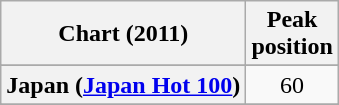<table class="wikitable sortable plainrowheaders" style="text-align:center">
<tr>
<th>Chart (2011)</th>
<th>Peak<br>position</th>
</tr>
<tr>
</tr>
<tr>
<th scope="row">Japan (<a href='#'>Japan Hot 100</a>)</th>
<td>60</td>
</tr>
<tr>
</tr>
<tr>
</tr>
</table>
